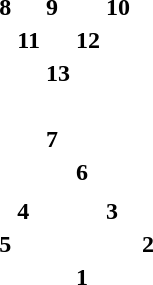<table class="toccolours" style="margin: 0 2em 0 2em;" align="right">
<tr>
<td align=right><br><div><table>
<tr>
<td><strong>8</strong> <br></td>
<td></td>
<td><strong>9</strong> <br></td>
<td></td>
<td><strong>10</strong> <br></td>
</tr>
<tr>
<td></td>
<td><strong>11</strong> </td>
<td></td>
<td><strong>12</strong> </td>
</tr>
<tr>
<td></td>
<td></td>
<td><strong>13</strong> <br></td>
<td></td>
<td></td>
</tr>
<tr>
<td> </td>
</tr>
<tr>
<td></td>
<td></td>
<td><strong>7</strong> <br></td>
</tr>
<tr>
<td></td>
<td></td>
<td></td>
<td><strong>6</strong> <br></td>
</tr>
<tr>
<td></td>
<td></td>
<td></td>
</tr>
<tr>
<td></td>
<td><strong>4</strong> <br></td>
<td></td>
<td></td>
<td><strong>3</strong> <br></td>
<td></td>
</tr>
<tr>
<td><strong>5</strong> <br></td>
<td></td>
<td></td>
<td></td>
<td></td>
<td></td>
<td><strong>2</strong> <br></td>
</tr>
<tr>
<td></td>
<td></td>
<td></td>
<td><strong>1</strong> <br></td>
</tr>
</table>
</div></td>
</tr>
</table>
